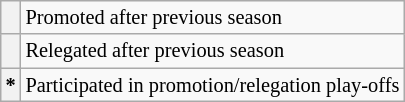<table class="wikitable" style="font-size:85%">
<tr>
<th></th>
<td>Promoted after previous season</td>
</tr>
<tr>
<th></th>
<td>Relegated after previous season</td>
</tr>
<tr>
<th>*</th>
<td>Participated in promotion/relegation play-offs</td>
</tr>
</table>
